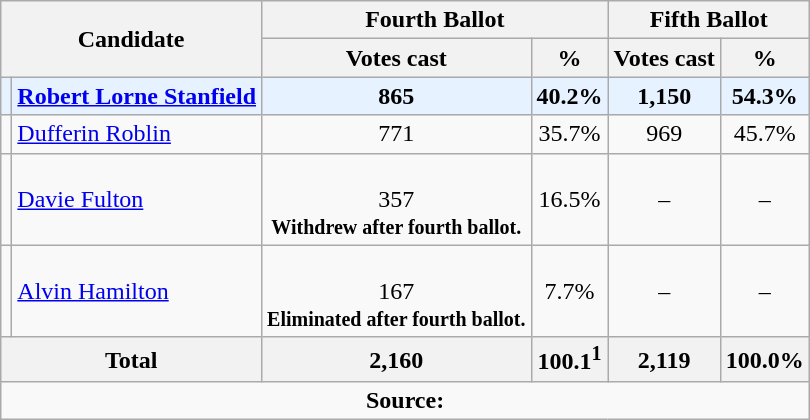<table class="wikitable">
<tr>
<th rowspan="2" colspan="2">Candidate</th>
<th colspan = "2">Fourth Ballot</th>
<th colspan = "2">Fifth Ballot</th>
</tr>
<tr>
<th>Votes cast</th>
<th>%</th>
<th>Votes cast</th>
<th>%</th>
</tr>
<tr style="background:#E6F2FF">
<td></td>
<td><strong><a href='#'>Robert Lorne Stanfield</a></strong></td>
<td align = "center"><strong>865</strong></td>
<td align = "center"><strong>40.2%</strong></td>
<td align = "center"><strong>1,150</strong></td>
<td align = "center"><strong>54.3%</strong></td>
</tr>
<tr>
<td></td>
<td><a href='#'>Dufferin Roblin</a></td>
<td align = "center">771</td>
<td align = "center">35.7%</td>
<td align = "center">969</td>
<td align = "center">45.7%</td>
</tr>
<tr>
<td></td>
<td><a href='#'>Davie Fulton</a></td>
<td align = "center"><br>357<br><strong><small>Withdrew after fourth ballot.</small></strong></td>
<td align = "center">16.5%</td>
<td align = "center">–</td>
<td align = "center">–</td>
</tr>
<tr>
<td></td>
<td><a href='#'>Alvin Hamilton</a></td>
<td align = "center"><br>167<br><strong><small>Eliminated after fourth ballot.</small></strong></td>
<td align = "center">7.7%</td>
<td align = "center">–</td>
<td align = "center">–</td>
</tr>
<tr>
<th colspan = "2">Total</th>
<th>2,160</th>
<th>100.1<sup>1</sup></th>
<th>2,119</th>
<th>100.0%</th>
</tr>
<tr>
<td align="center" colspan=6><strong>Source:</strong>  </td>
</tr>
</table>
